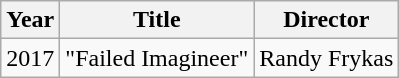<table class="wikitable">
<tr>
<th rowspan="1">Year</th>
<th rowspan="1">Title</th>
<th rowspan="1">Director</th>
</tr>
<tr>
<td>2017</td>
<td>"Failed Imagineer"</td>
<td>Randy Frykas</td>
</tr>
</table>
